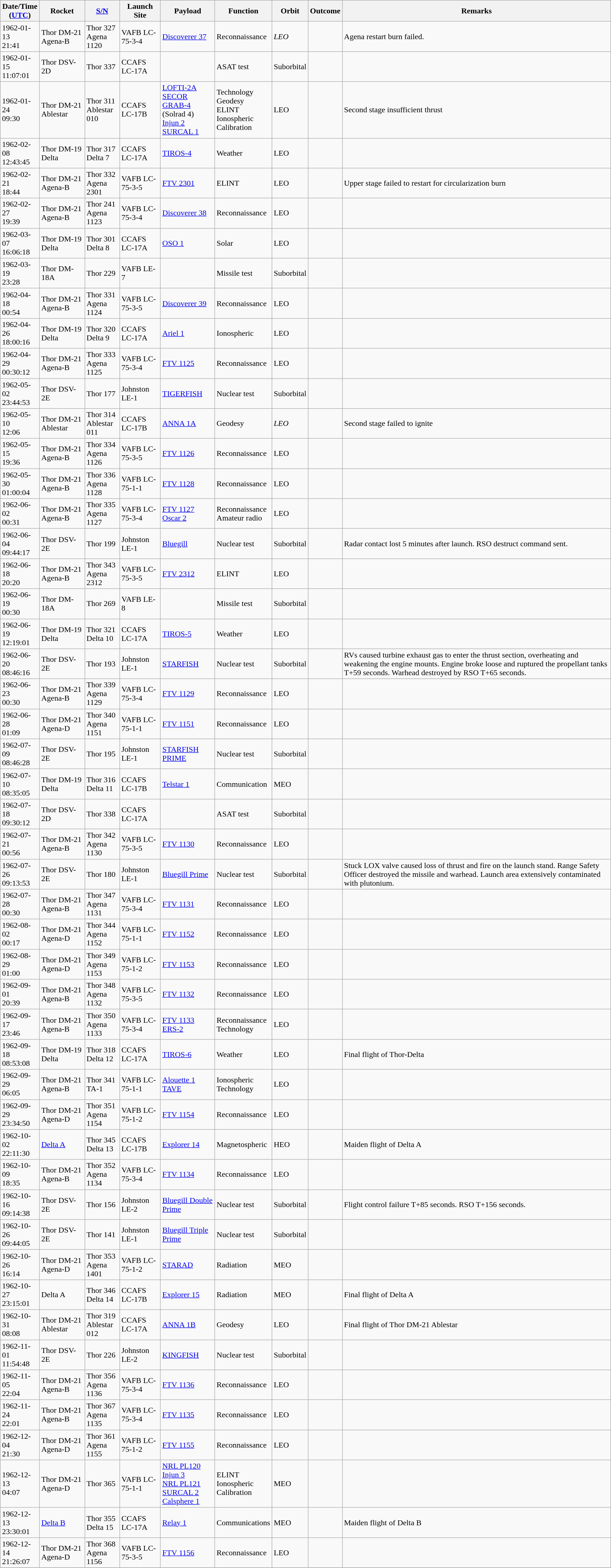<table class="wikitable sortable" style="margin: 1em 1em 1em 0" ;>
<tr>
<th>Date/Time<br>(<a href='#'>UTC</a>)</th>
<th>Rocket</th>
<th><a href='#'>S/N</a></th>
<th>Launch Site</th>
<th>Payload</th>
<th>Function</th>
<th>Orbit</th>
<th>Outcome</th>
<th>Remarks</th>
</tr>
<tr>
<td>1962-01-13<br>21:41</td>
<td>Thor DM-21 Agena-B</td>
<td>Thor 327<br>Agena 1120</td>
<td>VAFB LC-75-3-4</td>
<td><a href='#'>Discoverer 37</a></td>
<td>Reconnaissance</td>
<td><em>LEO</em></td>
<td></td>
<td>Agena restart burn failed.</td>
</tr>
<tr>
<td>1962-01-15<br>11:07:01</td>
<td>Thor DSV-2D</td>
<td>Thor 337</td>
<td>CCAFS LC-17A</td>
<td></td>
<td>ASAT test</td>
<td>Suborbital</td>
<td></td>
<td></td>
</tr>
<tr>
<td>1962-01-24<br>09:30</td>
<td>Thor DM-21 Ablestar</td>
<td>Thor 311<br>Ablestar 010</td>
<td>CCAFS LC-17B</td>
<td><a href='#'>LOFTI-2A</a><br><a href='#'>SECOR</a><br><a href='#'>GRAB-4</a> (Solrad 4)<br><a href='#'>Injun 2</a><br><a href='#'>SURCAL 1</a></td>
<td>Technology<br>Geodesy<br>ELINT<br>Ionospheric<br>Calibration</td>
<td>LEO</td>
<td></td>
<td>Second stage insufficient thrust</td>
</tr>
<tr>
<td>1962-02-08<br>12:43:45</td>
<td>Thor DM-19 Delta</td>
<td>Thor 317<br>Delta 7</td>
<td>CCAFS LC-17A</td>
<td><a href='#'>TIROS-4</a></td>
<td>Weather</td>
<td>LEO</td>
<td></td>
<td></td>
</tr>
<tr>
<td>1962-02-21<br>18:44</td>
<td>Thor DM-21 Agena-B</td>
<td>Thor 332<br>Agena 2301</td>
<td>VAFB LC-75-3-5</td>
<td><a href='#'>FTV 2301</a></td>
<td>ELINT</td>
<td>LEO</td>
<td></td>
<td>Upper stage failed to restart for circularization burn</td>
</tr>
<tr>
<td>1962-02-27<br>19:39</td>
<td>Thor DM-21 Agena-B</td>
<td>Thor 241<br>Agena 1123</td>
<td>VAFB LC-75-3-4</td>
<td><a href='#'>Discoverer 38</a></td>
<td>Reconnaissance</td>
<td>LEO</td>
<td></td>
<td></td>
</tr>
<tr>
<td>1962-03-07<br>16:06:18</td>
<td>Thor DM-19 Delta</td>
<td>Thor 301<br>Delta 8</td>
<td>CCAFS LC-17A</td>
<td><a href='#'>OSO 1</a></td>
<td>Solar</td>
<td>LEO</td>
<td></td>
<td></td>
</tr>
<tr>
<td>1962-03-19<br>23:28</td>
<td>Thor DM-18A</td>
<td>Thor 229</td>
<td>VAFB LE-7</td>
<td></td>
<td>Missile test</td>
<td>Suborbital</td>
<td></td>
<td></td>
</tr>
<tr>
<td>1962-04-18<br>00:54</td>
<td>Thor DM-21 Agena-B</td>
<td>Thor 331<br>Agena 1124</td>
<td>VAFB LC-75-3-5</td>
<td><a href='#'>Discoverer 39</a></td>
<td>Reconnaissance</td>
<td>LEO</td>
<td></td>
<td></td>
</tr>
<tr>
<td>1962-04-26<br>18:00:16</td>
<td>Thor DM-19 Delta</td>
<td>Thor 320<br>Delta 9</td>
<td>CCAFS LC-17A</td>
<td><a href='#'>Ariel 1</a></td>
<td>Ionospheric</td>
<td>LEO</td>
<td></td>
<td></td>
</tr>
<tr>
<td>1962-04-29<br>00:30:12</td>
<td>Thor DM-21 Agena-B</td>
<td>Thor 333<br>Agena 1125</td>
<td>VAFB LC-75-3-4</td>
<td><a href='#'>FTV 1125</a></td>
<td>Reconnaissance</td>
<td>LEO</td>
<td></td>
<td></td>
</tr>
<tr>
<td>1962-05-02<br>23:44:53</td>
<td>Thor DSV-2E</td>
<td>Thor 177</td>
<td>Johnston LE-1</td>
<td><a href='#'>TIGERFISH</a></td>
<td>Nuclear test</td>
<td>Suborbital</td>
<td></td>
<td></td>
</tr>
<tr>
<td>1962-05-10<br>12:06</td>
<td>Thor DM-21 Ablestar</td>
<td>Thor 314<br>Ablestar 011</td>
<td>CCAFS LC-17B</td>
<td><a href='#'>ANNA 1A</a></td>
<td>Geodesy</td>
<td><em>LEO</em></td>
<td></td>
<td>Second stage failed to ignite</td>
</tr>
<tr>
<td>1962-05-15<br>19:36</td>
<td>Thor DM-21 Agena-B</td>
<td>Thor 334<br>Agena 1126</td>
<td>VAFB LC-75-3-5</td>
<td><a href='#'>FTV 1126</a></td>
<td>Reconnaissance</td>
<td>LEO</td>
<td></td>
<td></td>
</tr>
<tr>
<td>1962-05-30<br>01:00:04</td>
<td>Thor DM-21 Agena-B</td>
<td>Thor 336<br>Agena 1128</td>
<td>VAFB LC-75-1-1</td>
<td><a href='#'>FTV 1128</a></td>
<td>Reconnaissance</td>
<td>LEO</td>
<td></td>
<td></td>
</tr>
<tr>
<td>1962-06-02<br>00:31</td>
<td>Thor DM-21 Agena-B</td>
<td>Thor 335<br>Agena 1127</td>
<td>VAFB LC-75-3-4</td>
<td><a href='#'>FTV 1127</a><br><a href='#'>Oscar 2</a></td>
<td>Reconnaissance<br>Amateur radio</td>
<td>LEO</td>
<td></td>
<td></td>
</tr>
<tr>
<td>1962-06-04<br>09:44:17</td>
<td>Thor DSV-2E</td>
<td>Thor 199</td>
<td>Johnston LE-1</td>
<td><a href='#'>Bluegill</a></td>
<td>Nuclear test</td>
<td>Suborbital</td>
<td></td>
<td>Radar contact lost 5 minutes after launch. RSO destruct command sent.</td>
</tr>
<tr>
<td>1962-06-18<br>20:20</td>
<td>Thor DM-21 Agena-B</td>
<td>Thor 343<br>Agena 2312</td>
<td>VAFB LC-75-3-5</td>
<td><a href='#'>FTV 2312</a></td>
<td>ELINT</td>
<td>LEO</td>
<td></td>
<td></td>
</tr>
<tr>
<td>1962-06-19<br>00:30</td>
<td>Thor DM-18A</td>
<td>Thor 269</td>
<td>VAFB LE-8</td>
<td></td>
<td>Missile test</td>
<td>Suborbital</td>
<td></td>
<td></td>
</tr>
<tr>
<td>1962-06-19<br>12:19:01</td>
<td>Thor DM-19 Delta</td>
<td>Thor 321<br>Delta 10</td>
<td>CCAFS LC-17A</td>
<td><a href='#'>TIROS-5</a></td>
<td>Weather</td>
<td>LEO</td>
<td></td>
<td></td>
</tr>
<tr>
<td>1962-06-20<br>08:46:16</td>
<td>Thor DSV-2E</td>
<td>Thor 193</td>
<td>Johnston LE-1</td>
<td><a href='#'>STARFISH</a></td>
<td>Nuclear test</td>
<td>Suborbital</td>
<td></td>
<td>RVs caused turbine exhaust gas to enter the thrust section, overheating and weakening the engine mounts. Engine broke loose and ruptured the propellant tanks T+59 seconds. Warhead destroyed by RSO T+65 seconds.</td>
</tr>
<tr>
<td>1962-06-23<br>00:30</td>
<td>Thor DM-21 Agena-B</td>
<td>Thor 339<br>Agena 1129</td>
<td>VAFB LC-75-3-4</td>
<td><a href='#'>FTV 1129</a></td>
<td>Reconnaissance</td>
<td>LEO</td>
<td></td>
<td></td>
</tr>
<tr>
<td>1962-06-28<br>01:09</td>
<td>Thor DM-21 Agena-D</td>
<td>Thor 340<br>Agena 1151</td>
<td>VAFB LC-75-1-1</td>
<td><a href='#'>FTV 1151</a></td>
<td>Reconnaissance</td>
<td>LEO</td>
<td></td>
<td></td>
</tr>
<tr>
<td>1962-07-09<br>08:46:28</td>
<td>Thor DSV-2E</td>
<td>Thor 195</td>
<td>Johnston LE-1</td>
<td><a href='#'>STARFISH PRIME</a></td>
<td>Nuclear test</td>
<td>Suborbital</td>
<td></td>
<td></td>
</tr>
<tr>
<td>1962-07-10<br>08:35:05</td>
<td>Thor DM-19 Delta</td>
<td>Thor 316<br>Delta 11</td>
<td>CCAFS LC-17B</td>
<td><a href='#'>Telstar 1</a></td>
<td>Communication</td>
<td>MEO</td>
<td></td>
<td></td>
</tr>
<tr>
<td>1962-07-18<br>09:30:12</td>
<td>Thor DSV-2D</td>
<td>Thor 338</td>
<td>CCAFS LC-17A</td>
<td></td>
<td>ASAT test</td>
<td>Suborbital</td>
<td></td>
<td></td>
</tr>
<tr>
<td>1962-07-21<br>00:56</td>
<td>Thor DM-21 Agena-B</td>
<td>Thor 342<br>Agena 1130</td>
<td>VAFB LC-75-3-5</td>
<td><a href='#'>FTV 1130</a></td>
<td>Reconnaissance</td>
<td>LEO</td>
<td></td>
<td></td>
</tr>
<tr>
<td>1962-07-26<br>09:13:53</td>
<td>Thor DSV-2E</td>
<td>Thor 180</td>
<td>Johnston LE-1</td>
<td><a href='#'>Bluegill Prime</a></td>
<td>Nuclear test</td>
<td>Suborbital</td>
<td></td>
<td>Stuck LOX valve caused loss of thrust and fire on the launch stand. Range Safety Officer destroyed the missile and warhead. Launch area extensively contaminated with plutonium.</td>
</tr>
<tr>
<td>1962-07-28<br>00:30</td>
<td>Thor DM-21 Agena-B</td>
<td>Thor 347<br>Agena 1131</td>
<td>VAFB LC-75-3-4</td>
<td><a href='#'>FTV 1131</a></td>
<td>Reconnaissance</td>
<td>LEO</td>
<td></td>
<td></td>
</tr>
<tr>
<td>1962-08-02<br>00:17</td>
<td>Thor DM-21 Agena-D</td>
<td>Thor 344<br>Agena 1152</td>
<td>VAFB LC-75-1-1</td>
<td><a href='#'>FTV 1152</a></td>
<td>Reconnaissance</td>
<td>LEO</td>
<td></td>
<td></td>
</tr>
<tr>
<td>1962-08-29<br>01:00</td>
<td>Thor DM-21 Agena-D</td>
<td>Thor 349<br>Agena 1153</td>
<td>VAFB LC-75-1-2</td>
<td><a href='#'>FTV 1153</a></td>
<td>Reconnaissance</td>
<td>LEO</td>
<td></td>
<td></td>
</tr>
<tr>
<td>1962-09-01<br>20:39</td>
<td>Thor DM-21 Agena-B</td>
<td>Thor 348<br>Agena 1132</td>
<td>VAFB LC-75-3-5</td>
<td><a href='#'>FTV 1132</a></td>
<td>Reconnaissance</td>
<td>LEO</td>
<td></td>
<td></td>
</tr>
<tr>
<td>1962-09-17<br>23:46</td>
<td>Thor DM-21 Agena-B</td>
<td>Thor 350<br>Agena 1133</td>
<td>VAFB LC-75-3-4</td>
<td><a href='#'>FTV 1133</a><br><a href='#'>ERS-2</a></td>
<td>Reconnaissance<br>Technology</td>
<td>LEO</td>
<td></td>
<td></td>
</tr>
<tr>
<td>1962-09-18<br>08:53:08</td>
<td>Thor DM-19 Delta</td>
<td>Thor 318<br>Delta 12</td>
<td>CCAFS LC-17A</td>
<td><a href='#'>TIROS-6</a></td>
<td>Weather</td>
<td>LEO</td>
<td></td>
<td>Final flight of Thor-Delta</td>
</tr>
<tr>
<td>1962-09-29<br>06:05</td>
<td>Thor DM-21 Agena-B</td>
<td>Thor 341<br>TA-1</td>
<td>VAFB LC-75-1-1</td>
<td><a href='#'>Alouette 1</a><br><a href='#'>TAVE</a></td>
<td>Ionospheric<br>Technology</td>
<td>LEO</td>
<td></td>
<td></td>
</tr>
<tr>
<td>1962-09-29<br>23:34:50</td>
<td>Thor DM-21 Agena-D</td>
<td>Thor 351<br>Agena 1154</td>
<td>VAFB LC-75-1-2</td>
<td><a href='#'>FTV 1154</a></td>
<td>Reconnaissance</td>
<td>LEO</td>
<td></td>
<td></td>
</tr>
<tr>
<td>1962-10-02<br>22:11:30</td>
<td><a href='#'>Delta A</a></td>
<td>Thor 345<br>Delta 13</td>
<td>CCAFS LC-17B</td>
<td><a href='#'>Explorer 14</a></td>
<td>Magnetospheric</td>
<td>HEO</td>
<td></td>
<td>Maiden flight of Delta A</td>
</tr>
<tr>
<td>1962-10-09<br>18:35</td>
<td>Thor DM-21 Agena-B</td>
<td>Thor 352<br>Agena 1134</td>
<td>VAFB LC-75-3-4</td>
<td><a href='#'>FTV 1134</a></td>
<td>Reconnaissance</td>
<td>LEO</td>
<td></td>
<td></td>
</tr>
<tr>
<td>1962-10-16<br>09:14:38</td>
<td>Thor DSV-2E</td>
<td>Thor 156</td>
<td>Johnston LE-2</td>
<td><a href='#'>Bluegill Double Prime</a></td>
<td>Nuclear test</td>
<td>Suborbital</td>
<td></td>
<td>Flight control failure T+85 seconds. RSO T+156 seconds.</td>
</tr>
<tr>
<td>1962-10-26<br>09:44:05</td>
<td>Thor DSV-2E</td>
<td>Thor 141</td>
<td>Johnston LE-1</td>
<td><a href='#'>Bluegill Triple Prime</a></td>
<td>Nuclear test</td>
<td>Suborbital</td>
<td></td>
<td></td>
</tr>
<tr>
<td>1962-10-26<br>16:14</td>
<td>Thor DM-21 Agena-D</td>
<td>Thor 353<br>Agena 1401</td>
<td>VAFB LC-75-1-2</td>
<td><a href='#'>STARAD</a></td>
<td>Radiation</td>
<td>MEO</td>
<td></td>
<td></td>
</tr>
<tr>
<td>1962-10-27<br>23:15:01</td>
<td>Delta A</td>
<td>Thor 346<br>Delta 14</td>
<td>CCAFS LC-17B</td>
<td><a href='#'>Explorer 15</a></td>
<td>Radiation</td>
<td>MEO</td>
<td></td>
<td>Final flight of Delta A</td>
</tr>
<tr>
<td>1962-10-31<br>08:08</td>
<td>Thor DM-21 Ablestar</td>
<td>Thor 319<br>Ablestar 012</td>
<td>CCAFS LC-17A</td>
<td><a href='#'>ANNA 1B</a></td>
<td>Geodesy</td>
<td>LEO</td>
<td></td>
<td>Final flight of Thor DM-21 Ablestar</td>
</tr>
<tr>
<td>1962-11-01<br>11:54:48</td>
<td>Thor DSV-2E</td>
<td>Thor 226</td>
<td>Johnston LE-2</td>
<td><a href='#'>KINGFISH</a></td>
<td>Nuclear test</td>
<td>Suborbital</td>
<td></td>
<td></td>
</tr>
<tr>
<td>1962-11-05<br>22:04</td>
<td>Thor DM-21 Agena-B</td>
<td>Thor 356<br>Agena 1136</td>
<td>VAFB LC-75-3-4</td>
<td><a href='#'>FTV 1136</a></td>
<td>Reconnaissance</td>
<td>LEO</td>
<td></td>
<td></td>
</tr>
<tr>
<td>1962-11-24<br>22:01</td>
<td>Thor DM-21 Agena-B</td>
<td>Thor 367<br>Agena 1135</td>
<td>VAFB LC-75-3-4</td>
<td><a href='#'>FTV 1135</a></td>
<td>Reconnaissance</td>
<td>LEO</td>
<td></td>
<td></td>
</tr>
<tr>
<td>1962-12-04<br>21:30</td>
<td>Thor DM-21 Agena-D</td>
<td>Thor 361<br>Agena 1155</td>
<td>VAFB LC-75-1-2</td>
<td><a href='#'>FTV 1155</a></td>
<td>Reconnaissance</td>
<td>LEO</td>
<td></td>
<td></td>
</tr>
<tr>
<td>1962-12-13<br>04:07</td>
<td>Thor DM-21 Agena-D</td>
<td>Thor 365</td>
<td>VAFB LC-75-1-1</td>
<td><a href='#'>NRL PL120</a><br><a href='#'>Injun 3</a><br><a href='#'>NRL PL121</a><br><a href='#'>SURCAL 2</a><br><a href='#'>Calsphere 1</a></td>
<td>ELINT<br>Ionospheric<br>Calibration</td>
<td>MEO</td>
<td></td>
<td></td>
</tr>
<tr>
<td>1962-12-13<br>23:30:01</td>
<td><a href='#'>Delta B</a></td>
<td>Thor 355<br>Delta 15</td>
<td>CCAFS LC-17A</td>
<td><a href='#'>Relay 1</a></td>
<td>Communications</td>
<td>MEO</td>
<td></td>
<td>Maiden flight of Delta B</td>
</tr>
<tr>
<td>1962-12-14<br>21:26:07</td>
<td>Thor DM-21 Agena-D</td>
<td>Thor 368<br>Agena 1156</td>
<td>VAFB LC-75-3-5</td>
<td><a href='#'>FTV 1156</a></td>
<td>Reconnaissance</td>
<td>LEO</td>
<td></td>
<td></td>
</tr>
<tr>
</tr>
</table>
